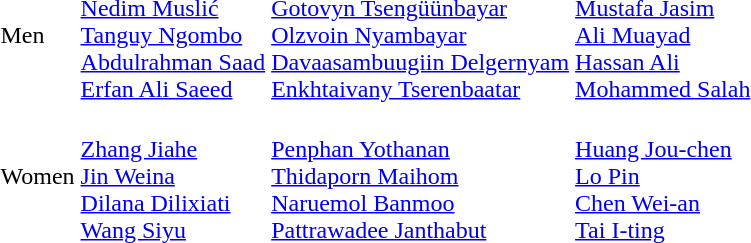<table>
<tr>
<td>Men</td>
<td><br><a href='#'>Nedim Muslić</a><br><a href='#'>Tanguy Ngombo</a><br><a href='#'>Abdulrahman Saad</a><br><a href='#'>Erfan Ali Saeed</a></td>
<td><br><a href='#'>Gotovyn Tsengüünbayar</a><br><a href='#'>Olzvoin Nyambayar</a><br><a href='#'>Davaasambuugiin Delgernyam</a><br><a href='#'>Enkhtaivany Tserenbaatar</a></td>
<td><br><a href='#'>Mustafa Jasim</a><br><a href='#'>Ali Muayad</a><br><a href='#'>Hassan Ali</a><br><a href='#'>Mohammed Salah</a></td>
</tr>
<tr>
<td>Women</td>
<td><br><a href='#'>Zhang Jiahe</a><br><a href='#'>Jin Weina</a><br><a href='#'>Dilana Dilixiati</a><br><a href='#'>Wang Siyu</a></td>
<td><br><a href='#'>Penphan Yothanan</a><br><a href='#'>Thidaporn Maihom</a><br><a href='#'>Naruemol Banmoo</a><br><a href='#'>Pattrawadee Janthabut</a></td>
<td><br><a href='#'>Huang Jou-chen</a><br><a href='#'>Lo Pin</a><br><a href='#'>Chen Wei-an</a><br><a href='#'>Tai I-ting</a></td>
</tr>
</table>
